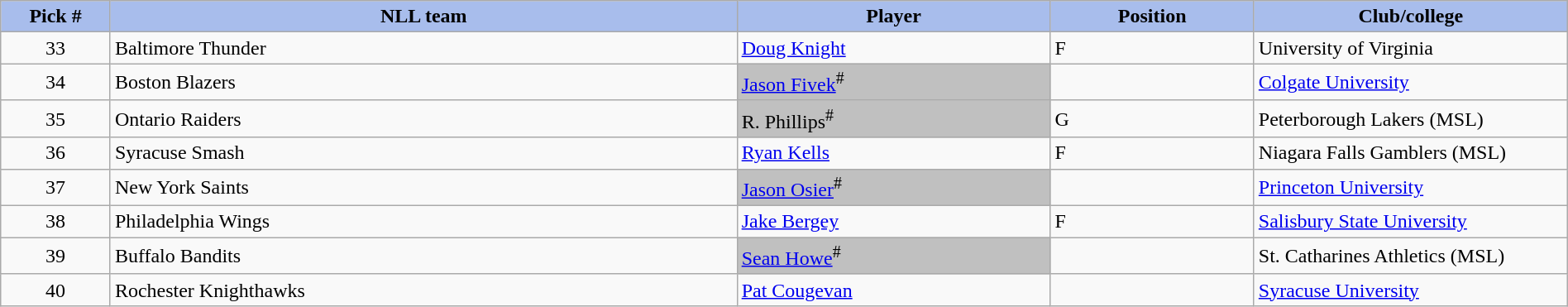<table class="wikitable" style="width: 100%">
<tr>
<th style="background:#a8bdec; width:7%;">Pick #</th>
<th style="width:40%; background:#a8bdec;">NLL team</th>
<th style="width:20%; background:#a8bdec;">Player</th>
<th style="width:13%; background:#a8bdec;">Position</th>
<th style="width:20%; background:#a8bdec;">Club/college</th>
</tr>
<tr>
<td align=center>33</td>
<td>Baltimore Thunder</td>
<td><a href='#'>Doug Knight</a></td>
<td>F</td>
<td>University of Virginia</td>
</tr>
<tr>
<td align=center>34</td>
<td>Boston Blazers</td>
<td bgcolor="#C0C0C0"><a href='#'>Jason Fivek</a><sup>#</sup></td>
<td></td>
<td><a href='#'>Colgate University</a></td>
</tr>
<tr>
<td align=center>35</td>
<td>Ontario Raiders</td>
<td bgcolor="#C0C0C0">R. Phillips<sup>#</sup></td>
<td>G</td>
<td>Peterborough Lakers (MSL)</td>
</tr>
<tr>
<td align=center>36</td>
<td>Syracuse Smash</td>
<td><a href='#'>Ryan Kells</a></td>
<td>F</td>
<td>Niagara Falls Gamblers (MSL)</td>
</tr>
<tr>
<td align=center>37</td>
<td>New York Saints</td>
<td bgcolor="#C0C0C0"><a href='#'>Jason Osier</a><sup>#</sup></td>
<td></td>
<td><a href='#'>Princeton University</a></td>
</tr>
<tr>
<td align=center>38</td>
<td>Philadelphia Wings</td>
<td><a href='#'>Jake Bergey</a></td>
<td>F</td>
<td><a href='#'>Salisbury State University</a></td>
</tr>
<tr>
<td align=center>39</td>
<td>Buffalo Bandits</td>
<td bgcolor="#C0C0C0"><a href='#'>Sean Howe</a><sup>#</sup></td>
<td></td>
<td>St. Catharines Athletics (MSL)</td>
</tr>
<tr>
<td align=center>40</td>
<td>Rochester Knighthawks</td>
<td><a href='#'>Pat Cougevan</a></td>
<td></td>
<td><a href='#'>Syracuse University</a></td>
</tr>
</table>
